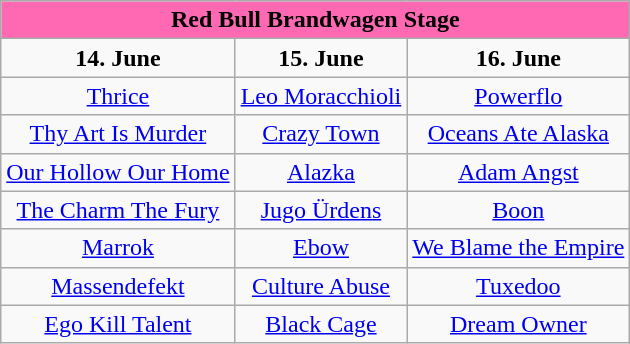<table class="wikitable" style="text-align:center">
<tr>
<td colspan="3" style="background-color:#FF69B4"><strong>Red Bull Brandwagen Stage</strong></td>
</tr>
<tr>
<td><strong>14. June</strong></td>
<td><strong>15. June</strong></td>
<td><strong>16. June</strong></td>
</tr>
<tr>
<td><a href='#'>Thrice</a></td>
<td><a href='#'>Leo Moracchioli</a></td>
<td><a href='#'>Powerflo</a></td>
</tr>
<tr>
<td><a href='#'>Thy Art Is Murder</a></td>
<td><a href='#'>Crazy Town</a></td>
<td><a href='#'>Oceans Ate Alaska</a></td>
</tr>
<tr>
<td><a href='#'>Our Hollow Our Home</a></td>
<td><a href='#'>Alazka</a></td>
<td><a href='#'>Adam Angst</a></td>
</tr>
<tr>
<td><a href='#'>The Charm The Fury</a></td>
<td><a href='#'>Jugo Ürdens</a></td>
<td><a href='#'>Boon</a></td>
</tr>
<tr>
<td><a href='#'>Marrok</a></td>
<td><a href='#'>Ebow</a></td>
<td><a href='#'>We Blame the Empire</a></td>
</tr>
<tr>
<td><a href='#'>Massendefekt</a></td>
<td><a href='#'>Culture Abuse</a></td>
<td><a href='#'>Tuxedoo</a></td>
</tr>
<tr>
<td><a href='#'>Ego Kill Talent</a></td>
<td><a href='#'>Black Cage</a></td>
<td><a href='#'>Dream Owner</a></td>
</tr>
</table>
